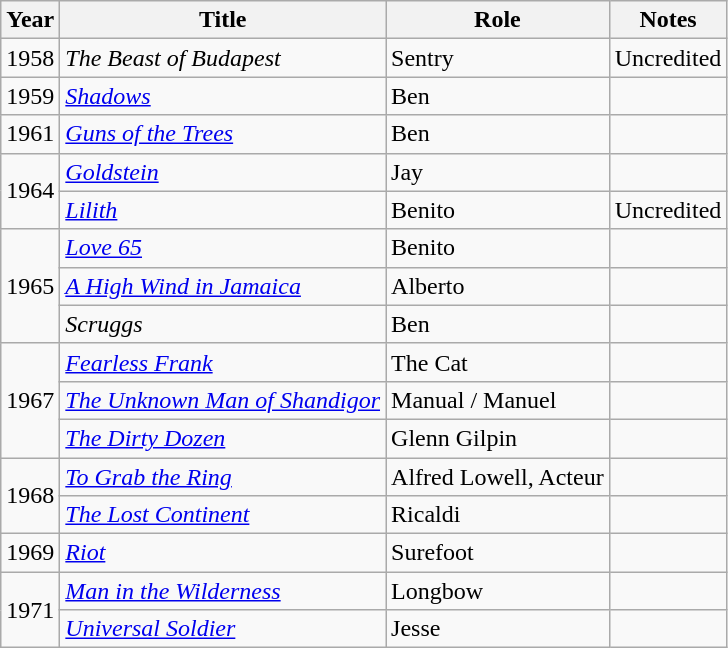<table class="wikitable" border="1">
<tr>
<th>Year</th>
<th>Title</th>
<th>Role</th>
<th>Notes</th>
</tr>
<tr>
<td>1958</td>
<td><em>The Beast of Budapest</em></td>
<td>Sentry</td>
<td>Uncredited</td>
</tr>
<tr>
<td>1959</td>
<td><em><a href='#'>Shadows</a></em></td>
<td>Ben</td>
<td></td>
</tr>
<tr>
<td>1961</td>
<td><em><a href='#'>Guns of the Trees</a></em></td>
<td>Ben</td>
<td></td>
</tr>
<tr>
<td rowspan="2">1964</td>
<td><em><a href='#'>Goldstein</a></em></td>
<td>Jay</td>
<td></td>
</tr>
<tr>
<td><em><a href='#'>Lilith</a></em></td>
<td>Benito</td>
<td>Uncredited</td>
</tr>
<tr>
<td rowspan="3">1965</td>
<td><em><a href='#'>Love 65</a></em></td>
<td>Benito</td>
<td></td>
</tr>
<tr>
<td><em><a href='#'>A High Wind in Jamaica</a></em></td>
<td>Alberto</td>
<td></td>
</tr>
<tr>
<td><em>Scruggs</em></td>
<td>Ben</td>
<td></td>
</tr>
<tr>
<td rowspan="3">1967</td>
<td><em><a href='#'>Fearless Frank</a></em></td>
<td>The Cat</td>
<td></td>
</tr>
<tr>
<td><em><a href='#'>The Unknown Man of Shandigor</a></em></td>
<td>Manual / Manuel</td>
<td></td>
</tr>
<tr>
<td><em><a href='#'>The Dirty Dozen</a></em></td>
<td>Glenn Gilpin</td>
<td></td>
</tr>
<tr>
<td rowspan="2">1968</td>
<td><em><a href='#'>To Grab the Ring</a></em></td>
<td>Alfred Lowell, Acteur</td>
<td></td>
</tr>
<tr>
<td><em><a href='#'>The Lost Continent</a></em></td>
<td>Ricaldi</td>
<td></td>
</tr>
<tr>
<td>1969</td>
<td><em><a href='#'>Riot</a></em></td>
<td>Surefoot</td>
<td></td>
</tr>
<tr>
<td rowspan="2">1971</td>
<td><em><a href='#'>Man in the Wilderness</a></em></td>
<td>Longbow</td>
<td></td>
</tr>
<tr>
<td><em><a href='#'>Universal Soldier</a></em></td>
<td>Jesse</td>
<td></td>
</tr>
</table>
